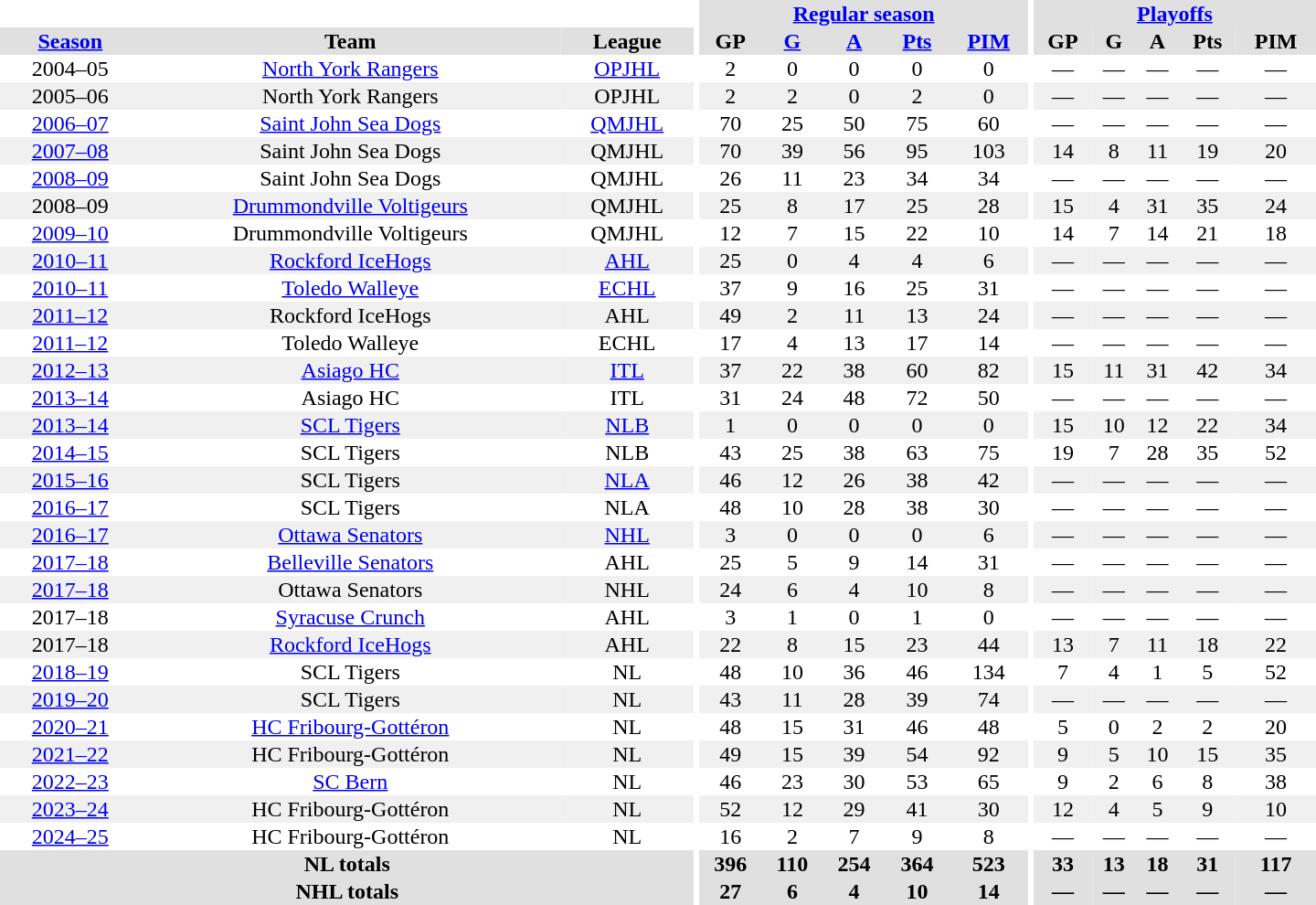<table border="0" cellpadding="1" cellspacing="0" style="text-align:center; width:60em">
<tr bgcolor="#e0e0e0">
<th colspan="3" bgcolor="#ffffff"></th>
<th rowspan="99" bgcolor="#ffffff"></th>
<th colspan="5"><a href='#'>Regular season</a></th>
<th rowspan="99" bgcolor="#ffffff"></th>
<th colspan="5"><a href='#'>Playoffs</a></th>
</tr>
<tr bgcolor="#e0e0e0">
<th><a href='#'>Season</a></th>
<th>Team</th>
<th>League</th>
<th>GP</th>
<th><a href='#'>G</a></th>
<th><a href='#'>A</a></th>
<th><a href='#'>Pts</a></th>
<th><a href='#'>PIM</a></th>
<th>GP</th>
<th>G</th>
<th>A</th>
<th>Pts</th>
<th>PIM</th>
</tr>
<tr>
<td>2004–05</td>
<td><a href='#'>North York Rangers</a></td>
<td><a href='#'>OPJHL</a></td>
<td>2</td>
<td>0</td>
<td>0</td>
<td>0</td>
<td>0</td>
<td>—</td>
<td>—</td>
<td>—</td>
<td>—</td>
<td>—</td>
</tr>
<tr bgcolor="#f0f0f0">
<td>2005–06</td>
<td>North York Rangers</td>
<td>OPJHL</td>
<td>2</td>
<td>2</td>
<td>0</td>
<td>2</td>
<td>0</td>
<td>—</td>
<td>—</td>
<td>—</td>
<td>—</td>
<td>—</td>
</tr>
<tr>
<td><a href='#'>2006–07</a></td>
<td><a href='#'>Saint John Sea Dogs</a></td>
<td><a href='#'>QMJHL</a></td>
<td>70</td>
<td>25</td>
<td>50</td>
<td>75</td>
<td>60</td>
<td>—</td>
<td>—</td>
<td>—</td>
<td>—</td>
<td>—</td>
</tr>
<tr bgcolor="#f0f0f0">
<td><a href='#'>2007–08</a></td>
<td>Saint John Sea Dogs</td>
<td>QMJHL</td>
<td>70</td>
<td>39</td>
<td>56</td>
<td>95</td>
<td>103</td>
<td>14</td>
<td>8</td>
<td>11</td>
<td>19</td>
<td>20</td>
</tr>
<tr>
<td><a href='#'>2008–09</a></td>
<td>Saint John Sea Dogs</td>
<td>QMJHL</td>
<td>26</td>
<td>11</td>
<td>23</td>
<td>34</td>
<td>34</td>
<td>—</td>
<td>—</td>
<td>—</td>
<td>—</td>
<td>—</td>
</tr>
<tr bgcolor="#f0f0f0">
<td>2008–09</td>
<td><a href='#'>Drummondville Voltigeurs</a></td>
<td>QMJHL</td>
<td>25</td>
<td>8</td>
<td>17</td>
<td>25</td>
<td>28</td>
<td>15</td>
<td>4</td>
<td>31</td>
<td>35</td>
<td>24</td>
</tr>
<tr>
<td><a href='#'>2009–10</a></td>
<td>Drummondville Voltigeurs</td>
<td>QMJHL</td>
<td>12</td>
<td>7</td>
<td>15</td>
<td>22</td>
<td>10</td>
<td>14</td>
<td>7</td>
<td>14</td>
<td>21</td>
<td>18</td>
</tr>
<tr bgcolor="#f0f0f0">
<td><a href='#'>2010–11</a></td>
<td><a href='#'>Rockford IceHogs</a></td>
<td><a href='#'>AHL</a></td>
<td>25</td>
<td>0</td>
<td>4</td>
<td>4</td>
<td>6</td>
<td>—</td>
<td>—</td>
<td>—</td>
<td>—</td>
<td>—</td>
</tr>
<tr>
<td><a href='#'>2010–11</a></td>
<td><a href='#'>Toledo Walleye</a></td>
<td><a href='#'>ECHL</a></td>
<td>37</td>
<td>9</td>
<td>16</td>
<td>25</td>
<td>31</td>
<td>—</td>
<td>—</td>
<td>—</td>
<td>—</td>
<td>—</td>
</tr>
<tr bgcolor="#f0f0f0">
<td><a href='#'>2011–12</a></td>
<td>Rockford IceHogs</td>
<td>AHL</td>
<td>49</td>
<td>2</td>
<td>11</td>
<td>13</td>
<td>24</td>
<td>—</td>
<td>—</td>
<td>—</td>
<td>—</td>
<td>—</td>
</tr>
<tr>
<td><a href='#'>2011–12</a></td>
<td>Toledo Walleye</td>
<td>ECHL</td>
<td>17</td>
<td>4</td>
<td>13</td>
<td>17</td>
<td>14</td>
<td>—</td>
<td>—</td>
<td>—</td>
<td>—</td>
<td>—</td>
</tr>
<tr bgcolor="#f0f0f0">
<td><a href='#'>2012–13</a></td>
<td><a href='#'>Asiago HC</a></td>
<td><a href='#'>ITL</a></td>
<td>37</td>
<td>22</td>
<td>38</td>
<td>60</td>
<td>82</td>
<td>15</td>
<td>11</td>
<td>31</td>
<td>42</td>
<td>34</td>
</tr>
<tr>
<td><a href='#'>2013–14</a></td>
<td>Asiago HC</td>
<td>ITL</td>
<td>31</td>
<td>24</td>
<td>48</td>
<td>72</td>
<td>50</td>
<td>—</td>
<td>—</td>
<td>—</td>
<td>—</td>
<td>—</td>
</tr>
<tr bgcolor="#f0f0f0">
<td><a href='#'>2013–14</a></td>
<td><a href='#'>SCL Tigers</a></td>
<td><a href='#'>NLB</a></td>
<td>1</td>
<td>0</td>
<td>0</td>
<td>0</td>
<td>0</td>
<td>15</td>
<td>10</td>
<td>12</td>
<td>22</td>
<td>34</td>
</tr>
<tr>
<td><a href='#'>2014–15</a></td>
<td>SCL Tigers</td>
<td>NLB</td>
<td>43</td>
<td>25</td>
<td>38</td>
<td>63</td>
<td>75</td>
<td>19</td>
<td>7</td>
<td>28</td>
<td>35</td>
<td>52</td>
</tr>
<tr bgcolor="#f0f0f0">
<td><a href='#'>2015–16</a></td>
<td>SCL Tigers</td>
<td><a href='#'>NLA</a></td>
<td>46</td>
<td>12</td>
<td>26</td>
<td>38</td>
<td>42</td>
<td>—</td>
<td>—</td>
<td>—</td>
<td>—</td>
<td>—</td>
</tr>
<tr>
<td><a href='#'>2016–17</a></td>
<td>SCL Tigers</td>
<td>NLA</td>
<td>48</td>
<td>10</td>
<td>28</td>
<td>38</td>
<td>30</td>
<td>—</td>
<td>—</td>
<td>—</td>
<td>—</td>
<td>—</td>
</tr>
<tr bgcolor="#f0f0f0">
<td><a href='#'>2016–17</a></td>
<td><a href='#'>Ottawa Senators</a></td>
<td><a href='#'>NHL</a></td>
<td>3</td>
<td>0</td>
<td>0</td>
<td>0</td>
<td>6</td>
<td>—</td>
<td>—</td>
<td>—</td>
<td>—</td>
<td>—</td>
</tr>
<tr>
<td><a href='#'>2017–18</a></td>
<td><a href='#'>Belleville Senators</a></td>
<td>AHL</td>
<td>25</td>
<td>5</td>
<td>9</td>
<td>14</td>
<td>31</td>
<td>—</td>
<td>—</td>
<td>—</td>
<td>—</td>
<td>—</td>
</tr>
<tr bgcolor="#f0f0f0">
<td><a href='#'>2017–18</a></td>
<td>Ottawa Senators</td>
<td>NHL</td>
<td>24</td>
<td>6</td>
<td>4</td>
<td>10</td>
<td>8</td>
<td>—</td>
<td>—</td>
<td>—</td>
<td>—</td>
<td>—</td>
</tr>
<tr>
<td>2017–18</td>
<td><a href='#'>Syracuse Crunch</a></td>
<td>AHL</td>
<td>3</td>
<td>1</td>
<td>0</td>
<td>1</td>
<td>0</td>
<td>—</td>
<td>—</td>
<td>—</td>
<td>—</td>
<td>—</td>
</tr>
<tr bgcolor="#f0f0f0">
<td>2017–18</td>
<td><a href='#'>Rockford IceHogs</a></td>
<td>AHL</td>
<td>22</td>
<td>8</td>
<td>15</td>
<td>23</td>
<td>44</td>
<td>13</td>
<td>7</td>
<td>11</td>
<td>18</td>
<td>22</td>
</tr>
<tr>
<td><a href='#'>2018–19</a></td>
<td>SCL Tigers</td>
<td>NL</td>
<td>48</td>
<td>10</td>
<td>36</td>
<td>46</td>
<td>134</td>
<td>7</td>
<td>4</td>
<td>1</td>
<td>5</td>
<td>52</td>
</tr>
<tr bgcolor="#f0f0f0">
<td><a href='#'>2019–20</a></td>
<td>SCL Tigers</td>
<td>NL</td>
<td>43</td>
<td>11</td>
<td>28</td>
<td>39</td>
<td>74</td>
<td>—</td>
<td>—</td>
<td>—</td>
<td>—</td>
<td>—</td>
</tr>
<tr>
<td><a href='#'>2020–21</a></td>
<td><a href='#'>HC Fribourg-Gottéron</a></td>
<td>NL</td>
<td>48</td>
<td>15</td>
<td>31</td>
<td>46</td>
<td>48</td>
<td>5</td>
<td>0</td>
<td>2</td>
<td>2</td>
<td>20</td>
</tr>
<tr bgcolor="#f0f0f0">
<td><a href='#'>2021–22</a></td>
<td>HC Fribourg-Gottéron</td>
<td>NL</td>
<td>49</td>
<td>15</td>
<td>39</td>
<td>54</td>
<td>92</td>
<td>9</td>
<td>5</td>
<td>10</td>
<td>15</td>
<td>35</td>
</tr>
<tr>
<td><a href='#'>2022–23</a></td>
<td><a href='#'>SC Bern</a></td>
<td>NL</td>
<td>46</td>
<td>23</td>
<td>30</td>
<td>53</td>
<td>65</td>
<td>9</td>
<td>2</td>
<td>6</td>
<td>8</td>
<td>38</td>
</tr>
<tr bgcolor="#f0f0f0">
<td><a href='#'>2023–24</a></td>
<td>HC Fribourg-Gottéron</td>
<td>NL</td>
<td>52</td>
<td>12</td>
<td>29</td>
<td>41</td>
<td>30</td>
<td>12</td>
<td>4</td>
<td>5</td>
<td>9</td>
<td>10</td>
</tr>
<tr>
<td><a href='#'>2024–25</a></td>
<td>HC Fribourg-Gottéron</td>
<td>NL</td>
<td>16</td>
<td>2</td>
<td>7</td>
<td>9</td>
<td>8</td>
<td>—</td>
<td>—</td>
<td>—</td>
<td>—</td>
<td>—</td>
</tr>
<tr bgcolor="#e0e0e0">
<th colspan="3">NL totals</th>
<th>396</th>
<th>110</th>
<th>254</th>
<th>364</th>
<th>523</th>
<th>33</th>
<th>13</th>
<th>18</th>
<th>31</th>
<th>117</th>
</tr>
<tr bgcolor="#e0e0e0">
<th colspan="3">NHL totals</th>
<th>27</th>
<th>6</th>
<th>4</th>
<th>10</th>
<th>14</th>
<th>—</th>
<th>—</th>
<th>—</th>
<th>—</th>
<th>—</th>
</tr>
</table>
